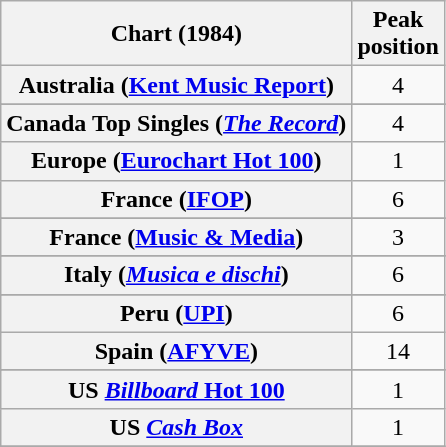<table class="wikitable sortable plainrowheaders" style="text-align:center">
<tr>
<th>Chart (1984)</th>
<th>Peak<br>position</th>
</tr>
<tr>
<th scope="row">Australia (<a href='#'>Kent Music Report</a>)</th>
<td>4</td>
</tr>
<tr>
</tr>
<tr>
</tr>
<tr>
</tr>
<tr>
<th scope="row">Canada Top Singles (<em><a href='#'>The Record</a></em>)</th>
<td>4</td>
</tr>
<tr>
<th scope="row">Europe (<a href='#'>Eurochart Hot 100</a>)</th>
<td>1</td>
</tr>
<tr>
<th scope="row">France (<a href='#'>IFOP</a>)</th>
<td>6</td>
</tr>
<tr>
</tr>
<tr>
<th scope="row">France (<a href='#'>Music & Media</a>)</th>
<td>3</td>
</tr>
<tr>
</tr>
<tr>
<th scope="row">Italy (<em><a href='#'>Musica e dischi</a></em>)</th>
<td>6</td>
</tr>
<tr>
</tr>
<tr>
</tr>
<tr>
</tr>
<tr>
<th scope="row">Peru (<a href='#'>UPI</a>)</th>
<td>6</td>
</tr>
<tr>
<th scope="row">Spain (<a href='#'>AFYVE</a>)</th>
<td>14</td>
</tr>
<tr>
</tr>
<tr>
</tr>
<tr>
<th scope="row">US <a href='#'><em>Billboard</em> Hot 100</a></th>
<td>1</td>
</tr>
<tr>
<th scope="row">US <em><a href='#'>Cash Box</a></em></th>
<td>1</td>
</tr>
<tr>
</tr>
</table>
